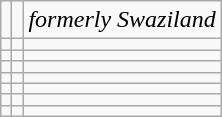<table class="wikitable">
<tr>
<td></td>
<td></td>
<td> <em>formerly Swaziland</em></td>
</tr>
<tr>
<td></td>
<td></td>
<td></td>
</tr>
<tr>
<td></td>
<td></td>
<td></td>
</tr>
<tr>
<td></td>
<td></td>
<td></td>
</tr>
<tr>
<td></td>
<td></td>
<td></td>
</tr>
<tr>
<td></td>
<td></td>
<td></td>
</tr>
<tr>
<td></td>
<td></td>
<td></td>
</tr>
<tr>
<td></td>
<td></td>
</tr>
</table>
